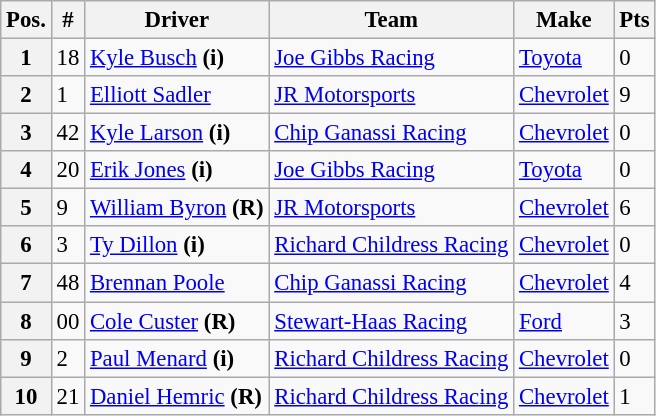<table class="wikitable" style="font-size:95%">
<tr>
<th>Pos.</th>
<th>#</th>
<th>Driver</th>
<th>Team</th>
<th>Make</th>
<th>Pts</th>
</tr>
<tr>
<th>1</th>
<td>18</td>
<td><a href='#'>Kyle Busch</a> <strong>(i)</strong></td>
<td><a href='#'>Joe Gibbs Racing</a></td>
<td><a href='#'>Toyota</a></td>
<td>0</td>
</tr>
<tr>
<th>2</th>
<td>1</td>
<td><a href='#'>Elliott Sadler</a></td>
<td><a href='#'>JR Motorsports</a></td>
<td><a href='#'>Chevrolet</a></td>
<td>9</td>
</tr>
<tr>
<th>3</th>
<td>42</td>
<td><a href='#'>Kyle Larson</a> <strong>(i)</strong></td>
<td><a href='#'>Chip Ganassi Racing</a></td>
<td><a href='#'>Chevrolet</a></td>
<td>0</td>
</tr>
<tr>
<th>4</th>
<td>20</td>
<td><a href='#'>Erik Jones</a> <strong>(i)</strong></td>
<td><a href='#'>Joe Gibbs Racing</a></td>
<td><a href='#'>Toyota</a></td>
<td>0</td>
</tr>
<tr>
<th>5</th>
<td>9</td>
<td><a href='#'>William Byron</a> <strong>(R)</strong></td>
<td><a href='#'>JR Motorsports</a></td>
<td><a href='#'>Chevrolet</a></td>
<td>6</td>
</tr>
<tr>
<th>6</th>
<td>3</td>
<td><a href='#'>Ty Dillon</a> <strong>(i)</strong></td>
<td><a href='#'>Richard Childress Racing</a></td>
<td><a href='#'>Chevrolet</a></td>
<td>0</td>
</tr>
<tr>
<th>7</th>
<td>48</td>
<td><a href='#'>Brennan Poole</a></td>
<td><a href='#'>Chip Ganassi Racing</a></td>
<td><a href='#'>Chevrolet</a></td>
<td>4</td>
</tr>
<tr>
<th>8</th>
<td>00</td>
<td><a href='#'>Cole Custer</a> <strong>(R)</strong></td>
<td><a href='#'>Stewart-Haas Racing</a></td>
<td><a href='#'>Ford</a></td>
<td>3</td>
</tr>
<tr>
<th>9</th>
<td>2</td>
<td><a href='#'>Paul Menard</a> <strong>(i)</strong></td>
<td><a href='#'>Richard Childress Racing</a></td>
<td><a href='#'>Chevrolet</a></td>
<td>0</td>
</tr>
<tr>
<th>10</th>
<td>21</td>
<td><a href='#'>Daniel Hemric</a> <strong>(R)</strong></td>
<td><a href='#'>Richard Childress Racing</a></td>
<td><a href='#'>Chevrolet</a></td>
<td>1</td>
</tr>
</table>
